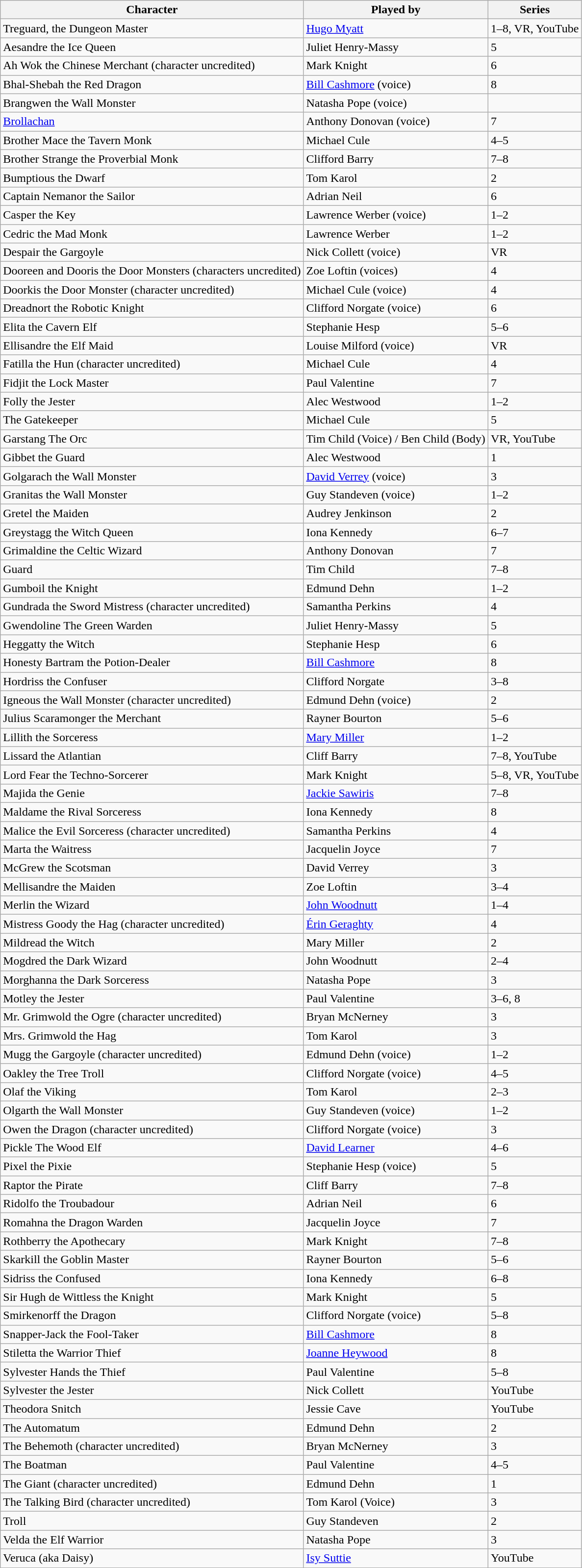<table class="wikitable sortable">
<tr>
<th>Character</th>
<th>Played by</th>
<th>Series</th>
</tr>
<tr>
<td>Treguard, the Dungeon Master</td>
<td><a href='#'>Hugo Myatt</a></td>
<td>1–8, VR, YouTube</td>
</tr>
<tr>
<td>Aesandre the Ice Queen</td>
<td>Juliet Henry-Massy</td>
<td>5</td>
</tr>
<tr>
<td>Ah Wok the Chinese Merchant (character uncredited)</td>
<td>Mark Knight</td>
<td>6</td>
</tr>
<tr>
<td>Bhal-Shebah the Red Dragon</td>
<td><a href='#'>Bill Cashmore</a> (voice)</td>
<td>8</td>
</tr>
<tr>
<td>Brangwen the Wall Monster</td>
<td>Natasha Pope (voice)</td>
<td></td>
</tr>
<tr>
<td><a href='#'>Brollachan</a></td>
<td>Anthony Donovan (voice)</td>
<td>7</td>
</tr>
<tr>
<td>Brother Mace the Tavern Monk</td>
<td>Michael Cule</td>
<td>4–5</td>
</tr>
<tr>
<td>Brother Strange the Proverbial Monk</td>
<td>Clifford Barry</td>
<td>7–8</td>
</tr>
<tr>
<td>Bumptious the Dwarf</td>
<td>Tom Karol</td>
<td>2</td>
</tr>
<tr>
<td>Captain Nemanor the Sailor</td>
<td>Adrian Neil</td>
<td>6</td>
</tr>
<tr>
<td>Casper the Key</td>
<td>Lawrence Werber (voice)</td>
<td>1–2</td>
</tr>
<tr>
<td>Cedric the Mad Monk</td>
<td>Lawrence Werber</td>
<td>1–2</td>
</tr>
<tr>
<td>Despair the Gargoyle</td>
<td>Nick Collett (voice)</td>
<td>VR</td>
</tr>
<tr>
<td>Dooreen and Dooris the Door Monsters (characters uncredited)</td>
<td>Zoe Loftin (voices)</td>
<td>4</td>
</tr>
<tr>
<td>Doorkis the Door Monster (character uncredited)</td>
<td>Michael Cule (voice)</td>
<td>4</td>
</tr>
<tr>
<td>Dreadnort the Robotic Knight</td>
<td>Clifford Norgate (voice)</td>
<td>6</td>
</tr>
<tr>
<td>Elita the Cavern Elf</td>
<td>Stephanie Hesp</td>
<td>5–6</td>
</tr>
<tr>
<td>Ellisandre the Elf Maid</td>
<td>Louise Milford (voice)</td>
<td>VR</td>
</tr>
<tr>
<td>Fatilla the Hun (character uncredited)</td>
<td>Michael Cule</td>
<td>4</td>
</tr>
<tr>
<td>Fidjit the Lock Master</td>
<td>Paul Valentine</td>
<td>7</td>
</tr>
<tr>
<td>Folly the Jester</td>
<td>Alec Westwood</td>
<td>1–2</td>
</tr>
<tr>
<td>The Gatekeeper</td>
<td>Michael Cule</td>
<td>5</td>
</tr>
<tr>
<td>Garstang The Orc</td>
<td>Tim Child (Voice) / Ben Child (Body)</td>
<td>VR, YouTube</td>
</tr>
<tr>
<td>Gibbet the Guard</td>
<td>Alec Westwood</td>
<td>1</td>
</tr>
<tr>
<td>Golgarach the Wall Monster</td>
<td><a href='#'>David Verrey</a> (voice)</td>
<td>3</td>
</tr>
<tr>
<td>Granitas the Wall Monster</td>
<td>Guy Standeven (voice)</td>
<td>1–2</td>
</tr>
<tr>
<td>Gretel the Maiden</td>
<td>Audrey Jenkinson</td>
<td>2</td>
</tr>
<tr>
<td>Greystagg the Witch Queen</td>
<td>Iona Kennedy</td>
<td>6–7</td>
</tr>
<tr>
<td>Grimaldine the Celtic Wizard</td>
<td>Anthony Donovan</td>
<td>7</td>
</tr>
<tr>
<td>Guard</td>
<td>Tim Child</td>
<td>7–8</td>
</tr>
<tr>
<td>Gumboil the Knight</td>
<td>Edmund Dehn</td>
<td>1–2</td>
</tr>
<tr>
<td>Gundrada the Sword Mistress (character uncredited)</td>
<td>Samantha Perkins</td>
<td>4</td>
</tr>
<tr>
<td>Gwendoline The Green Warden</td>
<td>Juliet Henry-Massy</td>
<td>5</td>
</tr>
<tr>
<td>Heggatty the Witch</td>
<td>Stephanie Hesp</td>
<td>6</td>
</tr>
<tr>
<td>Honesty Bartram the Potion-Dealer</td>
<td><a href='#'>Bill Cashmore</a></td>
<td>8</td>
</tr>
<tr>
<td>Hordriss the Confuser</td>
<td>Clifford Norgate</td>
<td>3–8</td>
</tr>
<tr>
<td>Igneous the Wall Monster (character uncredited)</td>
<td>Edmund Dehn (voice)</td>
<td>2</td>
</tr>
<tr>
<td>Julius Scaramonger the Merchant</td>
<td>Rayner Bourton</td>
<td>5–6</td>
</tr>
<tr>
<td>Lillith the Sorceress</td>
<td><a href='#'>Mary Miller</a></td>
<td>1–2</td>
</tr>
<tr>
<td>Lissard the Atlantian</td>
<td>Cliff Barry</td>
<td>7–8, YouTube</td>
</tr>
<tr>
<td>Lord Fear the Techno-Sorcerer</td>
<td>Mark Knight</td>
<td>5–8, VR, YouTube</td>
</tr>
<tr>
<td>Majida the Genie</td>
<td><a href='#'>Jackie Sawiris</a></td>
<td>7–8</td>
</tr>
<tr>
<td>Maldame the Rival Sorceress</td>
<td>Iona Kennedy</td>
<td>8</td>
</tr>
<tr>
<td>Malice the Evil Sorceress (character uncredited)</td>
<td>Samantha Perkins</td>
<td>4</td>
</tr>
<tr>
<td>Marta the Waitress</td>
<td>Jacquelin Joyce</td>
<td>7</td>
</tr>
<tr>
<td>McGrew the Scotsman</td>
<td>David Verrey</td>
<td>3</td>
</tr>
<tr>
<td>Mellisandre the Maiden</td>
<td>Zoe Loftin</td>
<td>3–4</td>
</tr>
<tr>
<td>Merlin the Wizard</td>
<td><a href='#'>John Woodnutt</a></td>
<td>1–4</td>
</tr>
<tr>
<td>Mistress Goody the Hag (character uncredited)</td>
<td><a href='#'>Érin Geraghty</a></td>
<td>4</td>
</tr>
<tr>
<td>Mildread the Witch</td>
<td>Mary Miller</td>
<td>2</td>
</tr>
<tr>
<td>Mogdred the Dark Wizard</td>
<td>John Woodnutt</td>
<td>2–4</td>
</tr>
<tr>
<td>Morghanna the Dark Sorceress</td>
<td>Natasha Pope</td>
<td>3</td>
</tr>
<tr>
<td>Motley the Jester</td>
<td>Paul Valentine</td>
<td>3–6, 8</td>
</tr>
<tr>
<td>Mr. Grimwold the Ogre (character uncredited)</td>
<td>Bryan McNerney</td>
<td>3</td>
</tr>
<tr>
<td>Mrs. Grimwold the Hag</td>
<td>Tom Karol</td>
<td>3</td>
</tr>
<tr>
<td>Mugg the Gargoyle (character uncredited)</td>
<td>Edmund Dehn (voice)</td>
<td>1–2</td>
</tr>
<tr>
<td>Oakley the Tree Troll</td>
<td>Clifford Norgate (voice)</td>
<td>4–5</td>
</tr>
<tr>
<td>Olaf the Viking</td>
<td>Tom Karol</td>
<td>2–3</td>
</tr>
<tr>
<td>Olgarth the Wall Monster</td>
<td>Guy Standeven (voice)</td>
<td>1–2</td>
</tr>
<tr>
<td>Owen the Dragon (character uncredited)</td>
<td>Clifford Norgate (voice)</td>
<td>3</td>
</tr>
<tr>
<td>Pickle The Wood Elf</td>
<td><a href='#'>David Learner</a></td>
<td>4–6</td>
</tr>
<tr>
<td>Pixel the Pixie</td>
<td>Stephanie Hesp (voice)</td>
<td>5</td>
</tr>
<tr>
<td>Raptor the Pirate</td>
<td>Cliff Barry</td>
<td>7–8</td>
</tr>
<tr>
<td>Ridolfo the Troubadour</td>
<td>Adrian Neil</td>
<td>6</td>
</tr>
<tr>
<td>Romahna the Dragon Warden</td>
<td>Jacquelin Joyce</td>
<td>7</td>
</tr>
<tr>
<td>Rothberry the Apothecary</td>
<td>Mark Knight</td>
<td>7–8</td>
</tr>
<tr>
<td>Skarkill the Goblin Master</td>
<td>Rayner Bourton</td>
<td>5–6</td>
</tr>
<tr>
<td>Sidriss the Confused</td>
<td>Iona Kennedy</td>
<td>6–8</td>
</tr>
<tr>
<td>Sir Hugh de Wittless the Knight</td>
<td>Mark Knight</td>
<td>5</td>
</tr>
<tr>
<td>Smirkenorff the Dragon</td>
<td>Clifford Norgate (voice)</td>
<td>5–8</td>
</tr>
<tr>
<td>Snapper-Jack the Fool-Taker</td>
<td><a href='#'>Bill Cashmore</a></td>
<td>8</td>
</tr>
<tr>
<td>Stiletta the Warrior Thief</td>
<td><a href='#'>Joanne Heywood</a></td>
<td>8</td>
</tr>
<tr>
<td>Sylvester Hands the Thief</td>
<td>Paul Valentine</td>
<td>5–8</td>
</tr>
<tr>
<td>Sylvester the Jester</td>
<td>Nick Collett</td>
<td>YouTube</td>
</tr>
<tr>
<td>Theodora Snitch</td>
<td>Jessie Cave</td>
<td>YouTube</td>
</tr>
<tr>
<td>The Automatum</td>
<td>Edmund Dehn</td>
<td>2</td>
</tr>
<tr>
<td>The Behemoth (character uncredited)</td>
<td>Bryan McNerney</td>
<td>3</td>
</tr>
<tr>
<td>The Boatman</td>
<td>Paul Valentine</td>
<td>4–5</td>
</tr>
<tr>
<td>The Giant (character uncredited)</td>
<td>Edmund Dehn</td>
<td>1</td>
</tr>
<tr>
<td>The Talking Bird (character uncredited)</td>
<td>Tom Karol (Voice)</td>
<td>3</td>
</tr>
<tr>
<td>Troll</td>
<td>Guy Standeven</td>
<td>2</td>
</tr>
<tr>
<td>Velda the Elf Warrior</td>
<td>Natasha Pope</td>
<td>3</td>
</tr>
<tr>
<td>Veruca (aka Daisy)</td>
<td><a href='#'>Isy Suttie</a></td>
<td>YouTube</td>
</tr>
<tr>
</tr>
</table>
